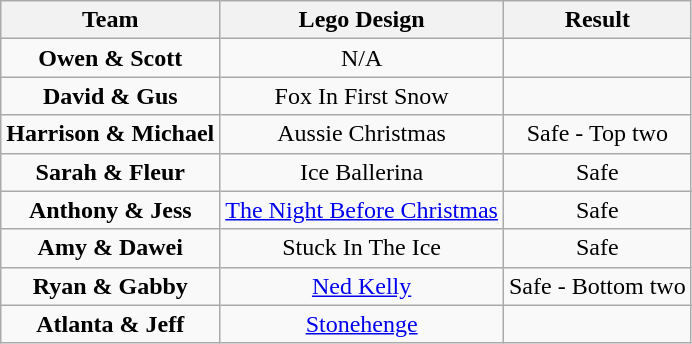<table class="wikitable" style="text-align:center">
<tr valign="top">
<th>Team</th>
<th>Lego Design</th>
<th>Result</th>
</tr>
<tr>
<td><strong>Owen & Scott</strong></td>
<td>N/A</td>
<td></td>
</tr>
<tr>
<td><strong>David & Gus</strong></td>
<td>Fox In First Snow</td>
<td></td>
</tr>
<tr>
<td><strong>Harrison & Michael</strong></td>
<td>Aussie Christmas</td>
<td>Safe - Top two</td>
</tr>
<tr>
<td><strong>Sarah & Fleur</strong></td>
<td>Ice Ballerina</td>
<td>Safe</td>
</tr>
<tr>
<td><strong>Anthony & Jess</strong></td>
<td><a href='#'>The Night Before Christmas</a></td>
<td>Safe</td>
</tr>
<tr>
<td><strong>Amy & Dawei</strong></td>
<td>Stuck In The Ice</td>
<td>Safe</td>
</tr>
<tr>
<td><strong>Ryan & Gabby</strong></td>
<td><a href='#'>Ned Kelly</a></td>
<td>Safe - Bottom two</td>
</tr>
<tr>
<td><strong>Atlanta & Jeff</strong></td>
<td><a href='#'>Stonehenge</a></td>
<td></td>
</tr>
</table>
